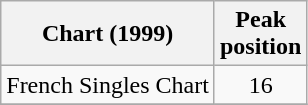<table class="wikitable">
<tr>
<th>Chart (1999)</th>
<th>Peak<br>position</th>
</tr>
<tr>
<td>French Singles Chart</td>
<td align="center">16</td>
</tr>
<tr>
</tr>
</table>
